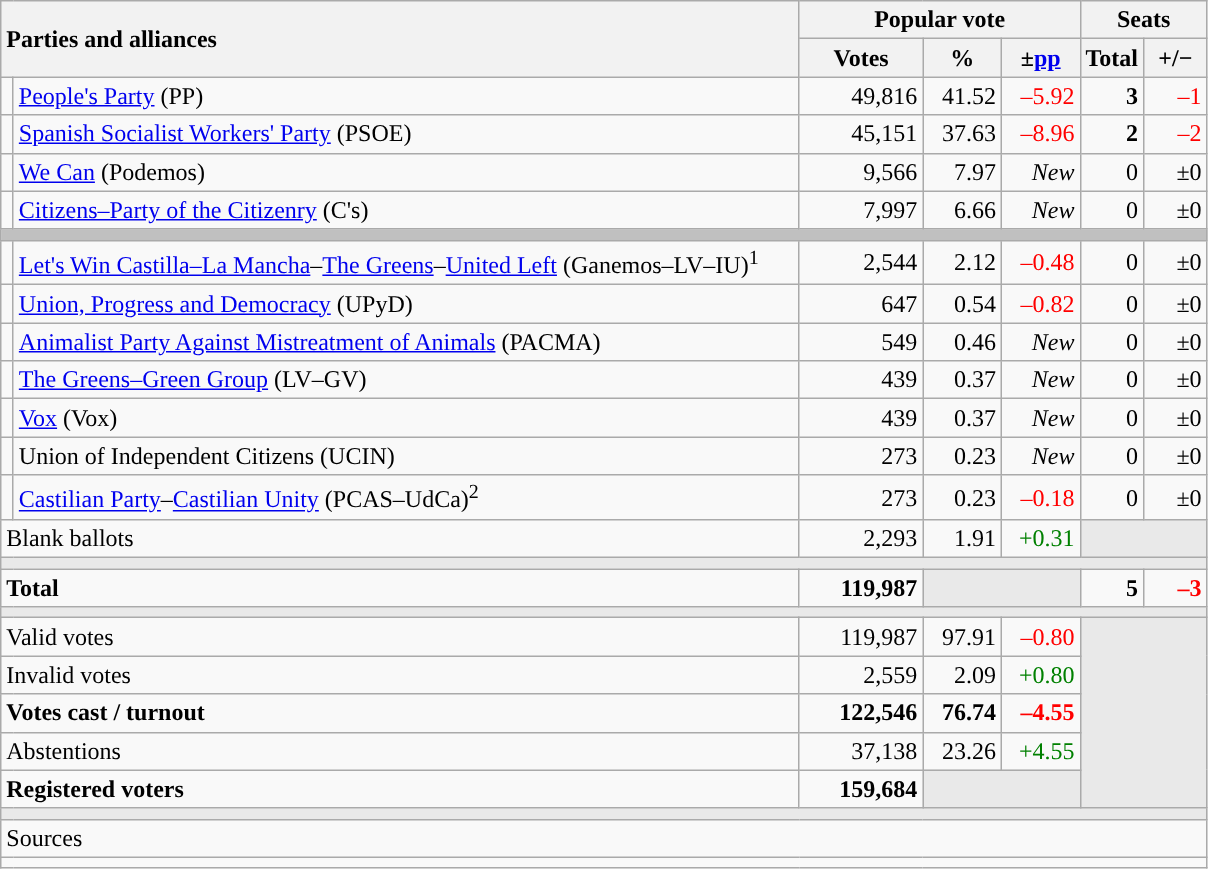<table class="wikitable" style="text-align:right;">
<tr>
<th style="text-align:left;" rowspan="2" colspan="2" width="525">Parties and alliances</th>
<th colspan="3">Popular vote</th>
<th colspan="2">Seats</th>
</tr>
<tr>
<th width="75">Votes</th>
<th width="45">%</th>
<th width="45">±<a href='#'>pp</a></th>
<th width="35">Total</th>
<th width="35">+/−</th>
</tr>
<tr>
<td width="1" style="color:inherit;background:"></td>
<td align="left"><a href='#'>People's Party</a> (PP)</td>
<td>49,816</td>
<td>41.52</td>
<td style="color:red;">–5.92</td>
<td><strong>3</strong></td>
<td style="color:red;">–1</td>
</tr>
<tr>
<td style="color:inherit;background:"></td>
<td align="left"><a href='#'>Spanish Socialist Workers' Party</a> (PSOE)</td>
<td>45,151</td>
<td>37.63</td>
<td style="color:red;">–8.96</td>
<td><strong>2</strong></td>
<td style="color:red;">–2</td>
</tr>
<tr>
<td style="color:inherit;background:"></td>
<td align="left"><a href='#'>We Can</a> (Podemos)</td>
<td>9,566</td>
<td>7.97</td>
<td><em>New</em></td>
<td>0</td>
<td>±0</td>
</tr>
<tr>
<td style="color:inherit;background:"></td>
<td align="left"><a href='#'>Citizens–Party of the Citizenry</a> (C's)</td>
<td>7,997</td>
<td>6.66</td>
<td><em>New</em></td>
<td>0</td>
<td>±0</td>
</tr>
<tr>
<td colspan="7" bgcolor="#C0C0C0"></td>
</tr>
<tr>
<td style="color:inherit;background:"></td>
<td align="left"><a href='#'>Let's Win Castilla–La Mancha</a>–<a href='#'>The Greens</a>–<a href='#'>United Left</a> (Ganemos–LV–IU)<sup>1</sup></td>
<td>2,544</td>
<td>2.12</td>
<td style="color:red;">–0.48</td>
<td>0</td>
<td>±0</td>
</tr>
<tr>
<td style="color:inherit;background:"></td>
<td align="left"><a href='#'>Union, Progress and Democracy</a> (UPyD)</td>
<td>647</td>
<td>0.54</td>
<td style="color:red;">–0.82</td>
<td>0</td>
<td>±0</td>
</tr>
<tr>
<td style="color:inherit;background:"></td>
<td align="left"><a href='#'>Animalist Party Against Mistreatment of Animals</a> (PACMA)</td>
<td>549</td>
<td>0.46</td>
<td><em>New</em></td>
<td>0</td>
<td>±0</td>
</tr>
<tr>
<td style="color:inherit;background:"></td>
<td align="left"><a href='#'>The Greens–Green Group</a> (LV–GV)</td>
<td>439</td>
<td>0.37</td>
<td><em>New</em></td>
<td>0</td>
<td>±0</td>
</tr>
<tr>
<td style="color:inherit;background:"></td>
<td align="left"><a href='#'>Vox</a> (Vox)</td>
<td>439</td>
<td>0.37</td>
<td><em>New</em></td>
<td>0</td>
<td>±0</td>
</tr>
<tr>
<td style="color:inherit;background:"></td>
<td align="left">Union of Independent Citizens (UCIN)</td>
<td>273</td>
<td>0.23</td>
<td><em>New</em></td>
<td>0</td>
<td>±0</td>
</tr>
<tr>
<td style="color:inherit;background:"></td>
<td align="left"><a href='#'>Castilian Party</a>–<a href='#'>Castilian Unity</a> (PCAS–UdCa)<sup>2</sup></td>
<td>273</td>
<td>0.23</td>
<td style="color:red;">–0.18</td>
<td>0</td>
<td>±0</td>
</tr>
<tr>
<td align="left" colspan="2">Blank ballots</td>
<td>2,293</td>
<td>1.91</td>
<td style="color:green;">+0.31</td>
<td bgcolor="#E9E9E9" colspan="2"></td>
</tr>
<tr>
<td colspan="7" bgcolor="#E9E9E9"></td>
</tr>
<tr style="font-weight:bold;">
<td align="left" colspan="2">Total</td>
<td>119,987</td>
<td bgcolor="#E9E9E9" colspan="2"></td>
<td>5</td>
<td style="color:red;">–3</td>
</tr>
<tr>
<td colspan="7" bgcolor="#E9E9E9"></td>
</tr>
<tr>
<td align="left" colspan="2">Valid votes</td>
<td>119,987</td>
<td>97.91</td>
<td style="color:red;">–0.80</td>
<td bgcolor="#E9E9E9" colspan="2" rowspan="5"></td>
</tr>
<tr>
<td align="left" colspan="2">Invalid votes</td>
<td>2,559</td>
<td>2.09</td>
<td style="color:green;">+0.80</td>
</tr>
<tr style="font-weight:bold;">
<td align="left" colspan="2">Votes cast / turnout</td>
<td>122,546</td>
<td>76.74</td>
<td style="color:red;">–4.55</td>
</tr>
<tr>
<td align="left" colspan="2">Abstentions</td>
<td>37,138</td>
<td>23.26</td>
<td style="color:green;">+4.55</td>
</tr>
<tr style="font-weight:bold;">
<td align="left" colspan="2">Registered voters</td>
<td>159,684</td>
<td bgcolor="#E9E9E9" colspan="2"></td>
</tr>
<tr>
<td colspan="7" bgcolor="#E9E9E9"></td>
</tr>
<tr>
<td align="left" colspan="7">Sources</td>
</tr>
<tr>
<td colspan="7" style="text-align:left; max-width:790px;"></td>
</tr>
</table>
